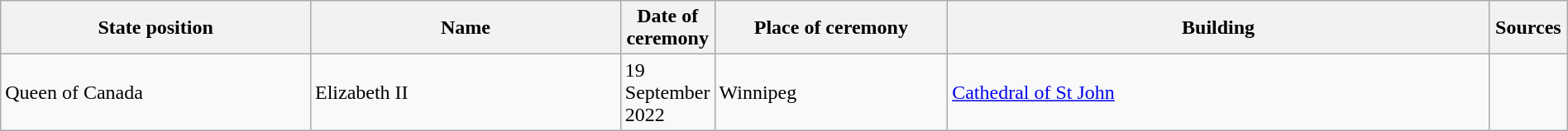<table class="wikitable" style="width:100%;">
<tr>
<th style="width:20%;">State position</th>
<th style="width:20%;">Name</th>
<th style="width:5%;">Date of ceremony</th>
<th style="width:15%;">Place of ceremony</th>
<th style="width:35%;">Building</th>
<th style="width:5%;">Sources</th>
</tr>
<tr>
<td>Queen of Canada</td>
<td>Elizabeth II</td>
<td>19 September 2022</td>
<td>Winnipeg</td>
<td><a href='#'>Cathedral of St John</a></td>
<td></td>
</tr>
</table>
